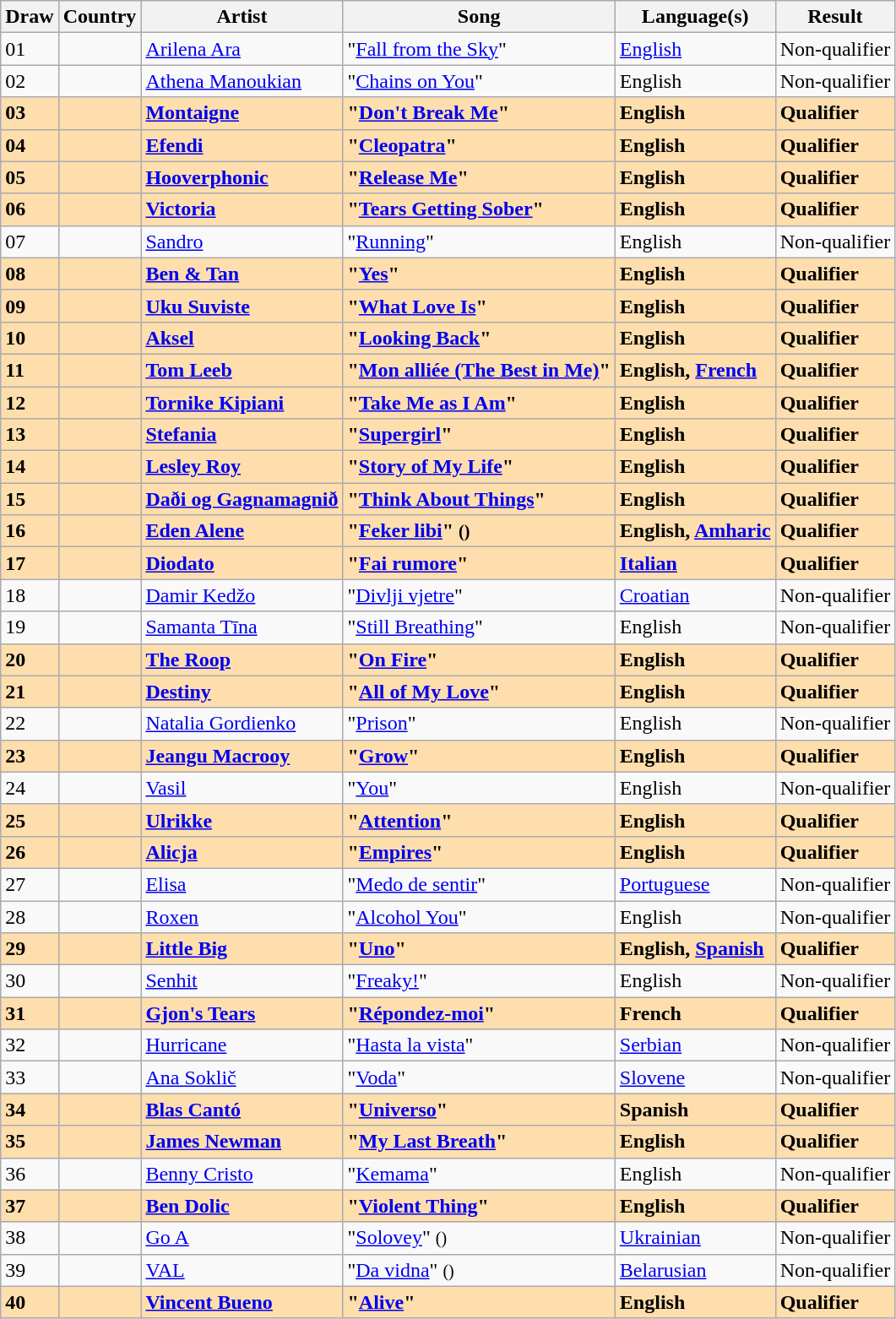<table class="sortable wikitable">
<tr>
<th>Draw</th>
<th>Country</th>
<th>Artist</th>
<th>Song</th>
<th>Language(s)</th>
<th>Result</th>
</tr>
<tr>
<td>01</td>
<td></td>
<td><a href='#'>Arilena Ara</a></td>
<td>"<a href='#'>Fall from the Sky</a>"</td>
<td><a href='#'>English</a></td>
<td>Non-qualifier</td>
</tr>
<tr>
<td>02</td>
<td></td>
<td><a href='#'>Athena Manoukian</a></td>
<td>"<a href='#'>Chains on You</a>"</td>
<td>English</td>
<td>Non-qualifier</td>
</tr>
<tr style="background: navajowhite; font-weight: bold;">
<td>03</td>
<td></td>
<td><a href='#'>Montaigne</a></td>
<td>"<a href='#'>Don't Break Me</a>"</td>
<td>English</td>
<td>Qualifier</td>
</tr>
<tr style="background: navajowhite; font-weight: bold;">
<td>04</td>
<td></td>
<td><a href='#'>Efendi</a></td>
<td>"<a href='#'>Cleopatra</a>"</td>
<td>English</td>
<td>Qualifier</td>
</tr>
<tr style="background: navajowhite; font-weight: bold;">
<td>05</td>
<td></td>
<td><a href='#'>Hooverphonic</a></td>
<td>"<a href='#'>Release Me</a>"</td>
<td>English</td>
<td>Qualifier</td>
</tr>
<tr style="background: navajowhite; font-weight: bold;">
<td>06</td>
<td></td>
<td><a href='#'>Victoria</a></td>
<td>"<a href='#'>Tears Getting Sober</a>"</td>
<td>English</td>
<td>Qualifier</td>
</tr>
<tr>
<td>07</td>
<td></td>
<td><a href='#'>Sandro</a></td>
<td>"<a href='#'>Running</a>"</td>
<td>English</td>
<td>Non-qualifier</td>
</tr>
<tr style="background: navajowhite; font-weight: bold;">
<td>08</td>
<td></td>
<td><a href='#'>Ben & Tan</a></td>
<td>"<a href='#'>Yes</a>"</td>
<td>English</td>
<td>Qualifier</td>
</tr>
<tr style="background: navajowhite; font-weight: bold;">
<td>09</td>
<td></td>
<td><a href='#'>Uku Suviste</a></td>
<td>"<a href='#'>What Love Is</a>"</td>
<td>English</td>
<td>Qualifier</td>
</tr>
<tr style="background: navajowhite; font-weight: bold;">
<td>10</td>
<td></td>
<td><a href='#'>Aksel</a></td>
<td>"<a href='#'>Looking Back</a>"</td>
<td>English</td>
<td>Qualifier</td>
</tr>
<tr style="background: navajowhite; font-weight: bold;">
<td>11</td>
<td></td>
<td><a href='#'>Tom Leeb</a></td>
<td>"<a href='#'>Mon alliée (The Best in Me)</a>"</td>
<td>English, <a href='#'>French</a></td>
<td>Qualifier</td>
</tr>
<tr style="background: navajowhite; font-weight: bold;">
<td>12</td>
<td></td>
<td><a href='#'>Tornike Kipiani</a></td>
<td>"<a href='#'>Take Me as I Am</a>"</td>
<td>English</td>
<td>Qualifier</td>
</tr>
<tr style="background: navajowhite; font-weight: bold;">
<td>13</td>
<td></td>
<td><a href='#'>Stefania</a></td>
<td>"<a href='#'>Supergirl</a>"</td>
<td>English</td>
<td>Qualifier</td>
</tr>
<tr style="background: navajowhite; font-weight: bold;">
<td>14</td>
<td></td>
<td><a href='#'>Lesley Roy</a></td>
<td>"<a href='#'>Story of My Life</a>"</td>
<td>English</td>
<td>Qualifier</td>
</tr>
<tr style="background: navajowhite; font-weight: bold;">
<td>15</td>
<td></td>
<td><a href='#'>Daði og Gagnamagnið</a></td>
<td>"<a href='#'>Think About Things</a>"</td>
<td>English</td>
<td>Qualifier</td>
</tr>
<tr style="background: navajowhite; font-weight: bold;">
<td>16</td>
<td></td>
<td><a href='#'>Eden Alene</a></td>
<td>"<a href='#'>Feker libi</a>" <small>()</small></td>
<td>English, <a href='#'>Amharic</a></td>
<td>Qualifier</td>
</tr>
<tr style="background: navajowhite; font-weight: bold;">
<td>17</td>
<td></td>
<td><a href='#'>Diodato</a></td>
<td>"<a href='#'>Fai rumore</a>"</td>
<td><a href='#'>Italian</a></td>
<td>Qualifier</td>
</tr>
<tr>
<td>18</td>
<td></td>
<td><a href='#'>Damir Kedžo</a></td>
<td>"<a href='#'>Divlji vjetre</a>"</td>
<td><a href='#'>Croatian</a></td>
<td>Non-qualifier</td>
</tr>
<tr>
<td>19</td>
<td></td>
<td><a href='#'>Samanta Tīna</a></td>
<td>"<a href='#'>Still Breathing</a>"</td>
<td>English</td>
<td>Non-qualifier</td>
</tr>
<tr style="background: navajowhite; font-weight: bold;">
<td>20</td>
<td></td>
<td><a href='#'>The Roop</a></td>
<td>"<a href='#'>On Fire</a>"</td>
<td>English</td>
<td>Qualifier</td>
</tr>
<tr style="background: navajowhite; font-weight: bold;">
<td>21</td>
<td></td>
<td><a href='#'>Destiny</a></td>
<td>"<a href='#'>All of My Love</a>"</td>
<td>English</td>
<td>Qualifier</td>
</tr>
<tr>
<td>22</td>
<td></td>
<td><a href='#'>Natalia Gordienko</a></td>
<td>"<a href='#'>Prison</a>"</td>
<td>English</td>
<td>Non-qualifier</td>
</tr>
<tr style="background: navajowhite; font-weight: bold;">
<td>23</td>
<td></td>
<td><a href='#'>Jeangu Macrooy</a></td>
<td>"<a href='#'>Grow</a>"</td>
<td>English</td>
<td>Qualifier</td>
</tr>
<tr>
<td>24</td>
<td></td>
<td><a href='#'>Vasil</a></td>
<td>"<a href='#'>You</a>"</td>
<td>English</td>
<td>Non-qualifier</td>
</tr>
<tr style="background: navajowhite; font-weight: bold;">
<td>25</td>
<td></td>
<td><a href='#'>Ulrikke</a></td>
<td>"<a href='#'>Attention</a>"</td>
<td>English</td>
<td>Qualifier</td>
</tr>
<tr style="background: navajowhite; font-weight: bold;">
<td>26</td>
<td></td>
<td><a href='#'>Alicja</a></td>
<td>"<a href='#'>Empires</a>"</td>
<td>English</td>
<td>Qualifier</td>
</tr>
<tr>
<td>27</td>
<td></td>
<td><a href='#'>Elisa</a></td>
<td>"<a href='#'>Medo de sentir</a>"</td>
<td><a href='#'>Portuguese</a></td>
<td>Non-qualifier</td>
</tr>
<tr>
<td>28</td>
<td></td>
<td><a href='#'>Roxen</a></td>
<td>"<a href='#'>Alcohol You</a>"</td>
<td>English</td>
<td>Non-qualifier</td>
</tr>
<tr style="background: navajowhite; font-weight: bold;">
<td>29</td>
<td></td>
<td><a href='#'>Little Big</a></td>
<td>"<a href='#'>Uno</a>"</td>
<td>English, <a href='#'>Spanish</a></td>
<td>Qualifier</td>
</tr>
<tr>
<td>30</td>
<td></td>
<td><a href='#'>Senhit</a></td>
<td>"<a href='#'>Freaky!</a>"</td>
<td>English</td>
<td>Non-qualifier</td>
</tr>
<tr style="background: navajowhite; font-weight: bold;">
<td>31</td>
<td></td>
<td><a href='#'>Gjon's Tears</a></td>
<td>"<a href='#'>Répondez-moi</a>"</td>
<td>French</td>
<td>Qualifier</td>
</tr>
<tr>
<td>32</td>
<td></td>
<td><a href='#'>Hurricane</a></td>
<td>"<a href='#'>Hasta la vista</a>"</td>
<td><a href='#'>Serbian</a></td>
<td>Non-qualifier</td>
</tr>
<tr>
<td>33</td>
<td></td>
<td><a href='#'>Ana Soklič</a></td>
<td>"<a href='#'>Voda</a>"</td>
<td><a href='#'>Slovene</a></td>
<td>Non-qualifier</td>
</tr>
<tr style="background: navajowhite; font-weight: bold;">
<td>34</td>
<td></td>
<td><a href='#'>Blas Cantó</a></td>
<td>"<a href='#'>Universo</a>"</td>
<td>Spanish</td>
<td>Qualifier</td>
</tr>
<tr style="background: navajowhite; font-weight: bold;">
<td>35</td>
<td></td>
<td><a href='#'>James Newman</a></td>
<td>"<a href='#'>My Last Breath</a>"</td>
<td>English</td>
<td>Qualifier</td>
</tr>
<tr>
<td>36</td>
<td></td>
<td><a href='#'>Benny Cristo</a></td>
<td>"<a href='#'>Kemama</a>"</td>
<td>English</td>
<td>Non-qualifier</td>
</tr>
<tr style="background: navajowhite; font-weight: bold;">
<td>37</td>
<td></td>
<td><a href='#'>Ben Dolic</a></td>
<td>"<a href='#'>Violent Thing</a>"</td>
<td>English</td>
<td>Qualifier</td>
</tr>
<tr>
<td>38</td>
<td></td>
<td><a href='#'>Go A</a></td>
<td>"<a href='#'>Solovey</a>" <small>()</small></td>
<td><a href='#'>Ukrainian</a></td>
<td>Non-qualifier</td>
</tr>
<tr>
<td>39</td>
<td></td>
<td><a href='#'>VAL</a></td>
<td>"<a href='#'>Da vidna</a>" <small>()</small></td>
<td><a href='#'>Belarusian</a></td>
<td>Non-qualifier</td>
</tr>
<tr style="background: navajowhite; font-weight: bold;">
<td>40</td>
<td></td>
<td><a href='#'>Vincent Bueno</a></td>
<td>"<a href='#'>Alive</a>"</td>
<td>English</td>
<td>Qualifier</td>
</tr>
</table>
